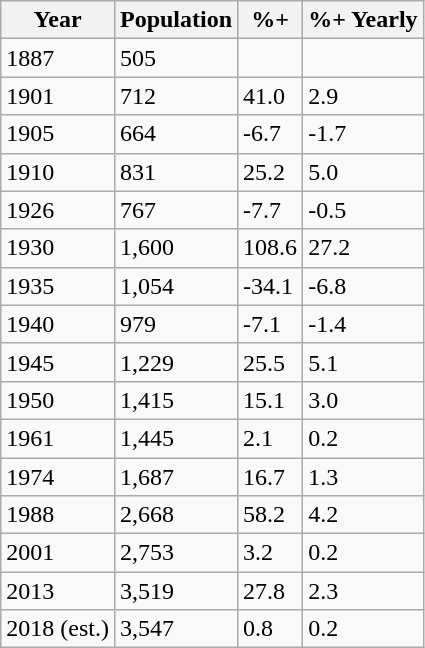<table class="wikitable mw-collapsible mw-collapsed">
<tr>
<th>Year</th>
<th>Population</th>
<th>%+</th>
<th>%+ Yearly</th>
</tr>
<tr>
<td>1887</td>
<td>505</td>
<td></td>
<td></td>
</tr>
<tr>
<td>1901</td>
<td>712</td>
<td>41.0</td>
<td>2.9</td>
</tr>
<tr>
<td>1905</td>
<td>664</td>
<td>-6.7</td>
<td>-1.7</td>
</tr>
<tr>
<td>1910</td>
<td>831</td>
<td>25.2</td>
<td>5.0</td>
</tr>
<tr>
<td>1926</td>
<td>767</td>
<td>-7.7</td>
<td>-0.5</td>
</tr>
<tr>
<td>1930</td>
<td>1,600</td>
<td>108.6</td>
<td>27.2</td>
</tr>
<tr>
<td>1935</td>
<td>1,054</td>
<td>-34.1</td>
<td>-6.8</td>
</tr>
<tr>
<td>1940</td>
<td>979</td>
<td>-7.1</td>
<td>-1.4</td>
</tr>
<tr>
<td>1945</td>
<td>1,229</td>
<td>25.5</td>
<td>5.1</td>
</tr>
<tr>
<td>1950</td>
<td>1,415</td>
<td>15.1</td>
<td>3.0</td>
</tr>
<tr>
<td>1961</td>
<td>1,445</td>
<td>2.1</td>
<td>0.2</td>
</tr>
<tr>
<td>1974</td>
<td>1,687</td>
<td>16.7</td>
<td>1.3</td>
</tr>
<tr>
<td>1988</td>
<td>2,668</td>
<td>58.2</td>
<td>4.2</td>
</tr>
<tr>
<td>2001</td>
<td>2,753</td>
<td>3.2</td>
<td>0.2</td>
</tr>
<tr>
<td>2013</td>
<td>3,519</td>
<td>27.8</td>
<td>2.3</td>
</tr>
<tr>
<td>2018 (est.)</td>
<td>3,547</td>
<td>0.8</td>
<td>0.2</td>
</tr>
</table>
